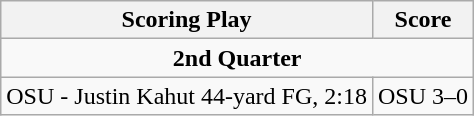<table class="wikitable">
<tr>
<th>Scoring Play</th>
<th>Score</th>
</tr>
<tr>
<td colspan="4" align="center"><strong>2nd Quarter</strong></td>
</tr>
<tr>
<td>OSU - Justin Kahut 44-yard FG, 2:18</td>
<td>OSU 3–0</td>
</tr>
</table>
